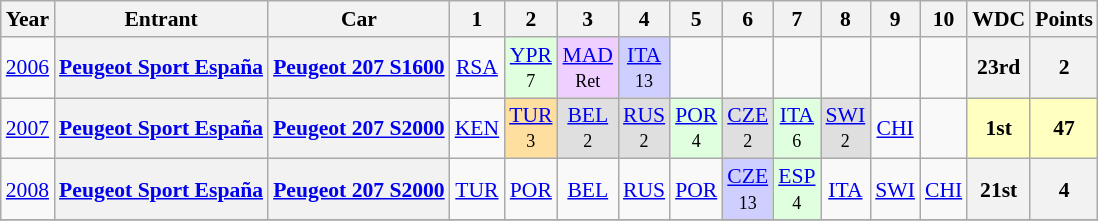<table class="wikitable" border="1" style="text-align:center; font-size:90%;">
<tr>
<th>Year</th>
<th>Entrant</th>
<th>Car</th>
<th>1</th>
<th>2</th>
<th>3</th>
<th>4</th>
<th>5</th>
<th>6</th>
<th>7</th>
<th>8</th>
<th>9</th>
<th>10</th>
<th>WDC</th>
<th>Points</th>
</tr>
<tr>
<td><a href='#'>2006</a></td>
<th> <a href='#'>Peugeot Sport España</a></th>
<th><a href='#'>Peugeot 207 S1600</a></th>
<td><a href='#'>RSA</a></td>
<td style="background:#dfffdf;"><a href='#'>YPR</a><br><small>7</small></td>
<td style="background:#EFCFFF;"><a href='#'>MAD</a><br><small>Ret</small></td>
<td style="background:#cfcfff;"><a href='#'>ITA</a><br><small>13</small></td>
<td></td>
<td></td>
<td></td>
<td></td>
<td></td>
<td></td>
<th>23rd</th>
<th>2</th>
</tr>
<tr>
<td><a href='#'>2007</a></td>
<th> <a href='#'>Peugeot Sport España</a></th>
<th><a href='#'>Peugeot 207 S2000</a></th>
<td><a href='#'>KEN</a></td>
<td style="background:#ffdf9f;"><a href='#'>TUR</a><br><small>3</small></td>
<td style="background:#dfdfdf;"><a href='#'>BEL</a><br><small>2</small></td>
<td style="background:#dfdfdf;"><a href='#'>RUS</a><br><small>2</small></td>
<td style="background:#dfffdf;"><a href='#'>POR</a><br><small>4</small></td>
<td style="background:#dfdfdf;"><a href='#'>CZE</a><br><small>2</small></td>
<td style="background:#dfffdf;"><a href='#'>ITA</a><br><small>6</small></td>
<td style="background:#dfdfdf;"><a href='#'>SWI</a><br><small>2</small></td>
<td><a href='#'>CHI</a></td>
<td></td>
<td style="background:#ffffbf;"><strong>1st</strong></td>
<td style="background:#ffffbf;"><strong>47</strong></td>
</tr>
<tr>
<td><a href='#'>2008</a></td>
<th> <a href='#'>Peugeot Sport España</a></th>
<th><a href='#'>Peugeot 207 S2000</a></th>
<td><a href='#'>TUR</a></td>
<td><a href='#'>POR</a></td>
<td><a href='#'>BEL</a></td>
<td><a href='#'>RUS</a></td>
<td><a href='#'>POR</a></td>
<td style="background:#cfcfff;"><a href='#'>CZE</a><br><small>13</small></td>
<td style="background:#dfffdf;"><a href='#'>ESP</a><br><small>4</small></td>
<td><a href='#'>ITA</a></td>
<td><a href='#'>SWI</a></td>
<td><a href='#'>CHI</a></td>
<th>21st</th>
<th>4</th>
</tr>
<tr>
</tr>
</table>
